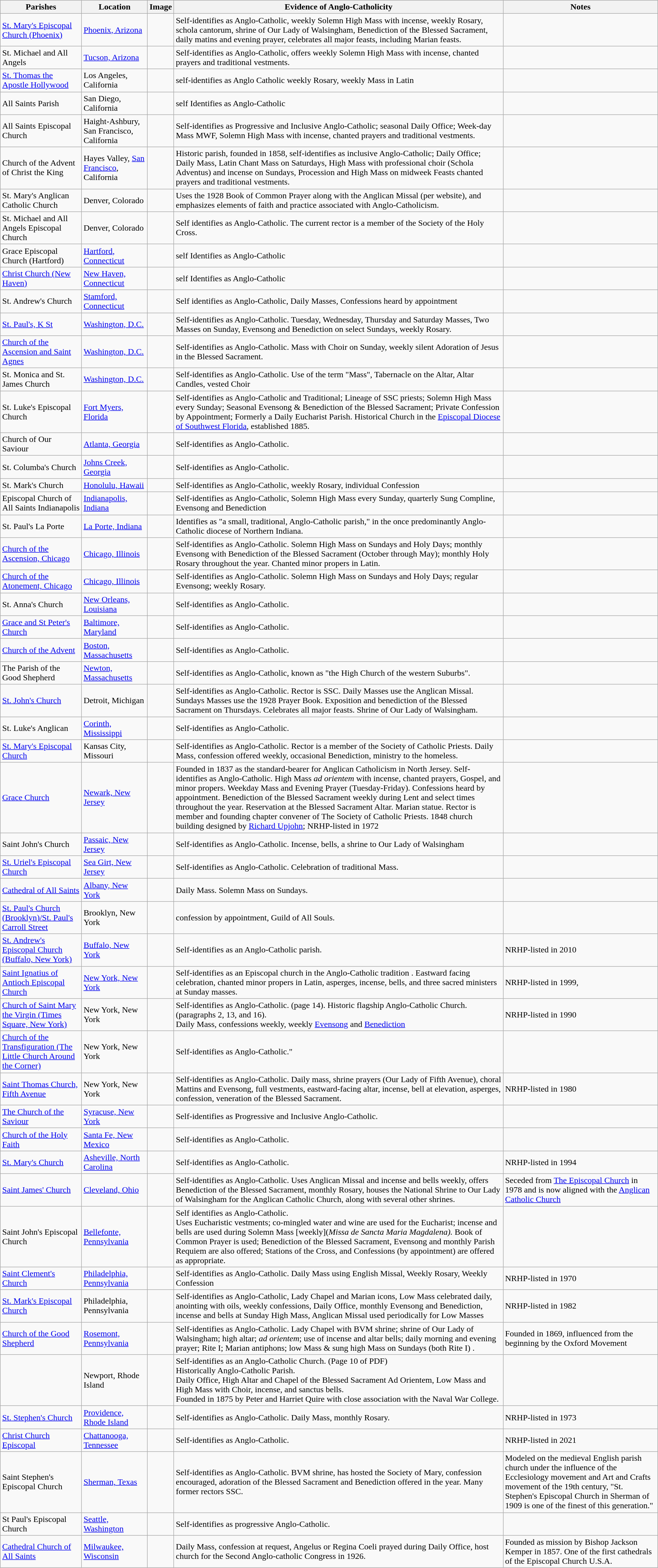<table class="wikitable sortable">
<tr>
<th>Parishes</th>
<th>Location</th>
<th>Image</th>
<th>Evidence of Anglo-Catholicity</th>
<th>Notes</th>
</tr>
<tr>
<td><a href='#'>St. Mary's Episcopal Church (Phoenix)</a></td>
<td><a href='#'>Phoenix, Arizona</a></td>
<td></td>
<td>Self-identifies as Anglo-Catholic, weekly Solemn High Mass with incense, weekly Rosary, schola cantorum, shrine of Our Lady of Walsingham, Benediction of the Blessed Sacrament, daily matins and evening prayer, celebrates all major feasts, including Marian feasts.</td>
<td></td>
</tr>
<tr>
<td>St. Michael and All Angels</td>
<td><a href='#'>Tucson, Arizona</a></td>
<td></td>
<td>Self-identifies as Anglo-Catholic, offers weekly Solemn High Mass with incense, chanted prayers and traditional vestments.</td>
<td></td>
</tr>
<tr>
<td><a href='#'>St. Thomas the Apostle Hollywood</a></td>
<td>Los Angeles, California</td>
<td></td>
<td>self-identifies as Anglo Catholic weekly Rosary, weekly Mass in Latin</td>
<td></td>
</tr>
<tr>
<td>All Saints Parish</td>
<td>San Diego, California</td>
<td></td>
<td>self Identifies as Anglo-Catholic</td>
<td></td>
</tr>
<tr>
<td>All Saints Episcopal Church</td>
<td>Haight-Ashbury, San Francisco, California</td>
<td></td>
<td>Self-identifies as Progressive and Inclusive Anglo-Catholic; seasonal Daily Office; Week-day Mass MWF, Solemn High Mass with incense, chanted prayers and traditional vestments.</td>
<td></td>
</tr>
<tr>
<td>Church of the Advent of Christ the King</td>
<td>Hayes Valley, <a href='#'>San Francisco</a>, California</td>
<td></td>
<td>Historic parish, founded in 1858, self-identifies as inclusive Anglo-Catholic; Daily Office; Daily Mass, Latin Chant Mass on Saturdays, High Mass with professional choir (Schola Adventus) and incense on Sundays, Procession and High Mass on midweek Feasts chanted prayers and traditional vestments.</td>
<td></td>
</tr>
<tr>
<td>St. Mary's Anglican Catholic Church</td>
<td>Denver, Colorado</td>
<td></td>
<td>Uses the 1928 Book of Common Prayer along with the Anglican Missal (per website), and emphasizes elements of faith and practice associated with Anglo-Catholicism.</td>
<td></td>
</tr>
<tr>
<td>St. Michael and All Angels Episcopal Church</td>
<td>Denver, Colorado</td>
<td></td>
<td>Self identifies as Anglo-Catholic. The current rector is a member of the Society of the Holy Cross.</td>
<td></td>
</tr>
<tr>
<td>Grace Episcopal Church (Hartford)</td>
<td><a href='#'>Hartford, Connecticut</a></td>
<td></td>
<td>self Identifies as Anglo-Catholic</td>
<td></td>
</tr>
<tr>
<td><a href='#'>Christ Church (New Haven)</a></td>
<td><a href='#'>New Haven, Connecticut</a></td>
<td></td>
<td>self Identifies as Anglo-Catholic</td>
<td></td>
</tr>
<tr>
<td>St. Andrew's Church</td>
<td><a href='#'>Stamford, Connecticut</a></td>
<td></td>
<td>Self identifies as Anglo-Catholic, Daily Masses, Confessions heard by appointment</td>
<td></td>
</tr>
<tr>
<td><a href='#'>St. Paul's, K St</a></td>
<td><a href='#'>Washington, D.C.</a></td>
<td></td>
<td>Self-identifies as Anglo-Catholic. Tuesday, Wednesday, Thursday and Saturday Masses, Two Masses on Sunday, Evensong and Benediction on select Sundays, weekly Rosary.</td>
<td></td>
</tr>
<tr>
<td><a href='#'>Church of the Ascension and Saint Agnes</a></td>
<td><a href='#'>Washington, D.C.</a></td>
<td></td>
<td>Self-identifies as Anglo-Catholic. Mass with Choir on Sunday, weekly silent Adoration of Jesus in the Blessed Sacrament.</td>
<td></td>
</tr>
<tr>
<td>St. Monica and St. James Church</td>
<td><a href='#'>Washington, D.C.</a></td>
<td></td>
<td>Self-identifies as Anglo-Catholic. Use of the term "Mass", Tabernacle on the Altar, Altar Candles, vested Choir</td>
<td></td>
</tr>
<tr>
<td>St. Luke's Episcopal Church</td>
<td><a href='#'>Fort Myers, Florida</a></td>
<td></td>
<td>Self-identifies as Anglo-Catholic and Traditional; Lineage of SSC priests; Solemn High Mass every Sunday; Seasonal Evensong & Benediction of the Blessed Sacrament; Private Confession by Appointment; Formerly a Daily Eucharist Parish. Historical Church in the <a href='#'>Episcopal Diocese of Southwest Florida</a>, established 1885.</td>
<td></td>
</tr>
<tr>
<td>Church of Our Saviour</td>
<td><a href='#'>Atlanta, Georgia</a></td>
<td></td>
<td>Self-identifies as Anglo-Catholic.</td>
<td></td>
</tr>
<tr>
<td>St. Columba's Church</td>
<td><a href='#'>Johns Creek, Georgia</a></td>
<td></td>
<td>Self-identifies as Anglo-Catholic.</td>
<td></td>
</tr>
<tr>
<td>St. Mark's Church</td>
<td><a href='#'>Honolulu, Hawaii</a></td>
<td></td>
<td>Self-identifies as Anglo-Catholic, weekly Rosary, individual Confession</td>
<td></td>
</tr>
<tr>
<td>Episcopal Church of All Saints Indianapolis</td>
<td><a href='#'>Indianapolis, Indiana</a></td>
<td></td>
<td>Self-identifies as Anglo-Catholic, Solemn High Mass every Sunday, quarterly Sung Compline, Evensong and Benediction </td>
<td></td>
</tr>
<tr>
<td>St. Paul's La Porte</td>
<td><a href='#'>La Porte, Indiana</a></td>
<td></td>
<td>Identifies as "a small, traditional, Anglo-Catholic parish," in the once predominantly Anglo-Catholic diocese of Northern Indiana.</td>
<td></td>
</tr>
<tr>
<td><a href='#'>Church of the Ascension, Chicago</a></td>
<td><a href='#'>Chicago, Illinois</a></td>
<td></td>
<td>Self-identifies as Anglo-Catholic. Solemn High Mass on Sundays and Holy Days; monthly Evensong with Benediction of the Blessed Sacrament (October through May); monthly Holy Rosary throughout the year. Chanted minor propers in Latin.</td>
<td></td>
</tr>
<tr>
<td><a href='#'>Church of the Atonement, Chicago</a></td>
<td><a href='#'>Chicago, Illinois</a></td>
<td></td>
<td>Self-identifies as Anglo-Catholic. Solemn High Mass on Sundays and Holy Days; regular Evensong; weekly Rosary.</td>
<td></td>
</tr>
<tr>
<td>St. Anna's Church</td>
<td><a href='#'>New Orleans, Louisiana</a></td>
<td></td>
<td>Self-identifies as Anglo-Catholic.</td>
<td></td>
</tr>
<tr>
<td><a href='#'>Grace and St Peter's Church</a></td>
<td><a href='#'>Baltimore, Maryland</a></td>
<td></td>
<td>Self-identifies as Anglo-Catholic.</td>
<td></td>
</tr>
<tr>
<td><a href='#'>Church of the Advent</a></td>
<td><a href='#'>Boston, Massachusetts</a></td>
<td></td>
<td>Self-identifies as Anglo-Catholic.</td>
<td></td>
</tr>
<tr>
<td>The Parish of the Good Shepherd</td>
<td><a href='#'>Newton, Massachusetts</a></td>
<td></td>
<td>Self-identifies as Anglo-Catholic, known as "the High Church of the western Suburbs".</td>
<td></td>
</tr>
<tr>
<td><a href='#'>St. John's Church</a></td>
<td>Detroit, Michigan</td>
<td></td>
<td>Self-identifies as Anglo-Catholic. Rector is SSC. Daily Masses use the Anglican Missal. Sundays Masses use the 1928 Prayer Book. Exposition and benediction of the Blessed Sacrament on Thursdays. Celebrates all major feasts. Shrine of Our Lady of Walsingham.</td>
<td></td>
</tr>
<tr>
<td>St. Luke's Anglican</td>
<td><a href='#'>Corinth, Mississippi</a></td>
<td></td>
<td>Self-identifies as Anglo-Catholic.</td>
<td></td>
</tr>
<tr>
<td><a href='#'>St. Mary's Episcopal Church</a></td>
<td>Kansas City, Missouri</td>
<td></td>
<td>Self-identifies as Anglo-Catholic.  Rector is a member of the Society of Catholic Priests.  Daily Mass, confession offered weekly, occasional Benediction, ministry to the homeless.</td>
<td></td>
</tr>
<tr>
<td><a href='#'>Grace Church</a></td>
<td><a href='#'>Newark, New Jersey</a></td>
<td><br></td>
<td>Founded in 1837 as the standard-bearer for Anglican Catholicism in North Jersey. Self-identifies as Anglo-Catholic. High Mass <em>ad orientem</em> with incense, chanted prayers, Gospel, and minor propers. Weekday Mass and Evening Prayer (Tuesday-Friday). Confessions heard by appointment. Benediction of the Blessed Sacrament weekly during Lent and select times throughout the year. Reservation at the Blessed Sacrament Altar. Marian statue. Rector is member and founding chapter convener of The Society of Catholic Priests. 1848 church building designed by <a href='#'>Richard Upjohn</a>; NRHP-listed in 1972</td>
<td></td>
</tr>
<tr>
<td>Saint John's Church</td>
<td><a href='#'>Passaic, New Jersey</a></td>
<td><br></td>
<td>Self-identifies as Anglo-Catholic. Incense, bells, a shrine to Our Lady of Walsingham</td>
<td></td>
</tr>
<tr>
<td><a href='#'>St. Uriel's Episcopal Church</a></td>
<td><a href='#'>Sea Girt, New Jersey</a></td>
<td></td>
<td>Self-identifies as Anglo-Catholic. Celebration of traditional Mass.</td>
<td></td>
</tr>
<tr>
<td><a href='#'>Cathedral of All Saints</a></td>
<td><a href='#'>Albany, New York</a></td>
<td></td>
<td> Daily Mass. Solemn Mass on Sundays.</td>
<td></td>
</tr>
<tr>
<td><a href='#'>St. Paul's Church (Brooklyn)/St. Paul's Carroll Street</a></td>
<td>Brooklyn, New York</td>
<td></td>
<td Self-identifies as Anglo-Catholic,>confession by appointment, Guild of All Souls.</td>
<td></td>
</tr>
<tr>
<td><a href='#'>St. Andrew's Episcopal Church (Buffalo, New York)</a></td>
<td><a href='#'>Buffalo, New York</a></td>
<td></td>
<td>Self-identifies as an Anglo-Catholic parish.</td>
<td>NRHP-listed in 2010</td>
</tr>
<tr>
<td><a href='#'>Saint Ignatius of Antioch Episcopal Church</a></td>
<td><a href='#'>New York, New York</a></td>
<td></td>
<td>Self-identifies as an Episcopal church in the Anglo-Catholic tradition .  Eastward facing celebration, chanted minor propers in Latin, asperges, incense, bells, and three sacred ministers at Sunday masses.</td>
<td>NRHP-listed in 1999,</td>
</tr>
<tr>
<td><a href='#'>Church of Saint Mary the Virgin (Times Square, New York)</a></td>
<td>New York, New York</td>
<td></td>
<td>Self-identifies as Anglo-Catholic. (page 14). Historic flagship Anglo-Catholic Church. (paragraphs 2, 13, and 16).<br>Daily Mass, confessions weekly, weekly <a href='#'>Evensong</a> and <a href='#'>Benediction</a></td>
<td>NRHP-listed in 1990</td>
</tr>
<tr>
<td><a href='#'>Church of the Transfiguration (The Little Church Around the Corner)</a></td>
<td>New York, New York</td>
<td></td>
<td Self-identifies as "an Anglo-Catholic Parish.">Self-identifies as Anglo-Catholic."</td>
<td></td>
</tr>
<tr>
<td><a href='#'>Saint Thomas Church, Fifth Avenue</a></td>
<td>New York, New York</td>
<td></td>
<td>Self-identifies as Anglo-Catholic. Daily mass, shrine prayers (Our Lady of Fifth Avenue), choral Mattins and Evensong, full vestments, eastward-facing altar, incense, bell at elevation, asperges, confession, veneration of the Blessed Sacrament.</td>
<td>NRHP-listed in 1980</td>
</tr>
<tr>
<td><a href='#'>The Church of the Saviour</a></td>
<td><a href='#'>Syracuse, New York</a></td>
<td></td>
<td>Self-identifies as Progressive and Inclusive Anglo-Catholic.</td>
</tr>
<tr>
<td><a href='#'>Church of the Holy Faith</a></td>
<td><a href='#'>Santa Fe, New Mexico</a></td>
<td></td>
<td>Self-identifies as Anglo-Catholic.</td>
<td></td>
</tr>
<tr>
<td><a href='#'>St. Mary's Church</a></td>
<td><a href='#'>Asheville, North Carolina</a></td>
<td></td>
<td>Self-identifies as Anglo-Catholic.</td>
<td>NRHP-listed in 1994</td>
</tr>
<tr>
<td><a href='#'>Saint James' Church</a></td>
<td><a href='#'>Cleveland, Ohio</a></td>
<td></td>
<td>Self-identifies as Anglo-Catholic. Uses Anglican Missal and incense and bells weekly, offers Benediction of the Blessed Sacrament, monthly Rosary, houses the National Shrine to Our Lady of Walsingham for the Anglican Catholic Church, along with several other shrines.</td>
<td>Seceded from <a href='#'>The Episcopal Church</a> in 1978 and is now aligned with the <a href='#'>Anglican Catholic Church</a></td>
</tr>
<tr>
<td>Saint John's Episcopal Church</td>
<td><a href='#'>Bellefonte, Pennsylvania</a></td>
<td></td>
<td>Self identifies as Anglo-Catholic.<br>Uses Eucharistic vestments; co-mingled water and wine are used for the Eucharist; incense and bells are used during Solemn Mass [weekly](<em>Missa de Sancta Maria Magdalena).</em> Book of Common Prayer is used; Benediction of the Blessed Sacrament, Evensong and monthly Parish Requiem are also offered; Stations of the Cross, and Confessions (by appointment) are offered as appropriate.<br></td>
<td></td>
</tr>
<tr>
<td><a href='#'>Saint Clement's Church</a></td>
<td><a href='#'>Philadelphia, Pennsylvania</a></td>
<td></td>
<td>Self-identifies as Anglo-Catholic. Daily Mass using English Missal, Weekly Rosary, Weekly Confession</td>
<td>NRHP-listed in 1970</td>
</tr>
<tr>
<td><a href='#'>St. Mark's Episcopal Church</a></td>
<td>Philadelphia, Pennsylvania</td>
<td></td>
<td>Self-identifies as Anglo-Catholic, Lady Chapel and Marian icons, Low Mass celebrated daily, anointing with oils, weekly confessions, Daily Office, monthly Evensong and Benediction, incense and bells at Sunday High Mass, Anglican Missal used periodically for Low Masses</td>
<td>NRHP-listed in 1982</td>
</tr>
<tr>
<td><a href='#'>Church of the Good Shepherd</a></td>
<td><a href='#'>Rosemont, Pennsylvania</a></td>
<td></td>
<td>Self-identifies as Anglo-Catholic. Lady Chapel with BVM shrine; shrine of Our Lady of Walsingham; high altar; <em>ad orientem</em>; use of incense and altar bells; daily morning and evening prayer; Rite I; Marian antiphons; low Mass & sung high Mass on Sundays (both Rite I) .</td>
<td>Founded in 1869, influenced from the beginning by the Oxford Movement</td>
</tr>
<tr>
<td></td>
<td>Newport, Rhode Island</td>
<td></td>
<td>Self-identifies as an Anglo-Catholic Church.  (Page 10 of PDF)<br>Historically Anglo-Catholic Parish.<br>Daily Office, High Altar and Chapel of the Blessed Sacrament Ad Orientem, Low Mass and High Mass with Choir, incense, and sanctus bells.<br>Founded in 1875 by Peter and Harriet Quire with close association with the Naval War College.</td>
<td></td>
</tr>
<tr>
<td><a href='#'>St. Stephen's Church</a></td>
<td><a href='#'>Providence, Rhode Island</a></td>
<td></td>
<td>Self-identifies as Anglo-Catholic. Daily Mass, monthly Rosary.</td>
<td>NRHP-listed in 1973</td>
</tr>
<tr>
<td><a href='#'>Christ Church Episcopal</a></td>
<td><a href='#'>Chattanooga, Tennessee</a></td>
<td></td>
<td>Self-identifies as Anglo-Catholic.</td>
<td>NRHP-listed in 2021</td>
</tr>
<tr>
<td>Saint Stephen's Episcopal Church</td>
<td><a href='#'>Sherman, Texas</a></td>
<td></td>
<td>Self-identifies as Anglo-Catholic. BVM shrine, has hosted the Society of Mary, confession encouraged, adoration of the Blessed Sacrament and Benediction offered in the year. Many former rectors SSC.</td>
<td>Modeled on the medieval English parish church under the influence of the Ecclesiology movement and Art and Crafts movement of the 19th century, "St. Stephen's Episcopal Church in Sherman of 1909 is one of the finest of this generation."</td>
</tr>
<tr>
<td>St Paul's Episcopal Church</td>
<td><a href='#'>Seattle, Washington</a></td>
<td></td>
<td>Self-identifies as progressive Anglo-Catholic.</td>
<td></td>
</tr>
<tr>
<td><a href='#'>Cathedral Church of All Saints</a></td>
<td><a href='#'>Milwaukee, Wisconsin</a></td>
<td></td>
<td>Daily Mass, confession at request, Angelus or Regina Coeli prayed during Daily Office, host church for the Second Anglo-catholic Congress in 1926.</td>
<td>Founded as mission by Bishop Jackson Kemper in 1857. One of the first cathedrals of the Episcopal Church U.S.A.</td>
</tr>
</table>
